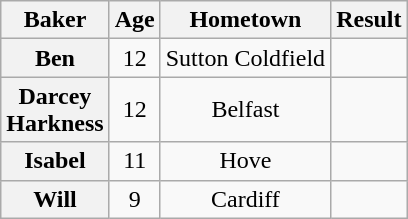<table class="wikitable sortable" style="display:inline-table; text-align:center">
<tr>
<th scope="col">Baker</th>
<th scope="col">Age</th>
<th scope="col">Hometown</th>
<th scope="col">Result</th>
</tr>
<tr>
<th scope="row">Ben</th>
<td>12</td>
<td>Sutton Coldfield</td>
<td></td>
</tr>
<tr>
<th scope="row">Darcey<br>Harkness</th>
<td>12</td>
<td>Belfast</td>
<td></td>
</tr>
<tr>
<th scope="row">Isabel</th>
<td>11</td>
<td>Hove</td>
<td></td>
</tr>
<tr>
<th scope="row">Will</th>
<td>9</td>
<td>Cardiff</td>
<td></td>
</tr>
</table>
